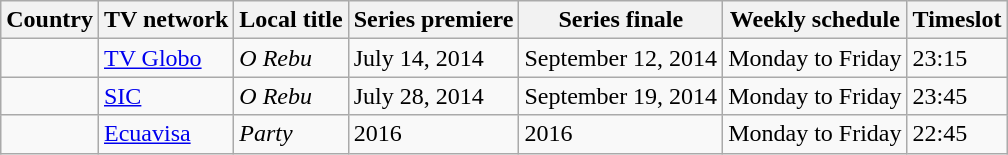<table class="wikitable">
<tr>
<th>Country</th>
<th>TV network</th>
<th>Local title</th>
<th>Series premiere</th>
<th>Series finale</th>
<th>Weekly schedule</th>
<th>Timeslot</th>
</tr>
<tr>
<td></td>
<td><a href='#'>TV Globo</a></td>
<td><em>O Rebu</em></td>
<td>July 14, 2014</td>
<td>September 12, 2014</td>
<td>Monday to Friday</td>
<td>23:15</td>
</tr>
<tr>
<td></td>
<td><a href='#'>SIC</a></td>
<td><em>O Rebu</em></td>
<td>July 28, 2014</td>
<td>September 19, 2014</td>
<td>Monday to Friday</td>
<td>23:45</td>
</tr>
<tr>
<td></td>
<td><a href='#'>Ecuavisa</a></td>
<td><em>Party</em></td>
<td>2016</td>
<td>2016</td>
<td>Monday to Friday</td>
<td>22:45</td>
</tr>
</table>
